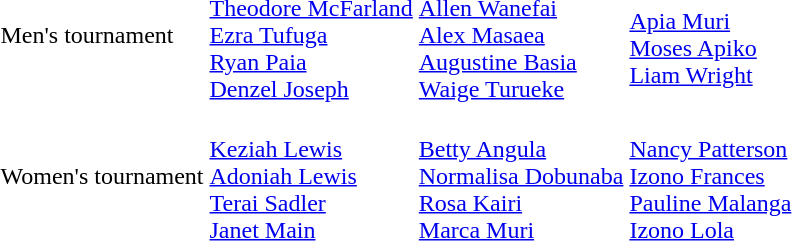<table>
<tr>
<td>Men's tournament</td>
<td><strong></strong><br><a href='#'>Theodore McFarland</a><br><a href='#'>Ezra Tufuga</a><br><a href='#'>Ryan Paia</a><br><a href='#'>Denzel Joseph</a></td>
<td><strong></strong><br><a href='#'>Allen Wanefai</a><br><a href='#'>Alex Masaea</a><br><a href='#'>Augustine Basia</a><br><a href='#'>Waige Turueke</a></td>
<td><strong></strong><br><a href='#'>Apia Muri</a><br><a href='#'>Moses Apiko</a><br><a href='#'>Liam Wright</a></td>
</tr>
<tr>
<td>Women's tournament</td>
<td><strong></strong><br><a href='#'>Keziah Lewis</a><br><a href='#'>Adoniah Lewis</a><br><a href='#'>Terai Sadler</a><br><a href='#'>Janet Main</a></td>
<td><strong></strong><br><a href='#'>Betty Angula</a><br><a href='#'>Normalisa Dobunaba</a><br><a href='#'>Rosa Kairi</a><br><a href='#'>Marca Muri</a></td>
<td><strong></strong><br><a href='#'>Nancy Patterson</a><br><a href='#'>Izono Frances</a><br><a href='#'>Pauline Malanga</a><br><a href='#'>Izono Lola</a></td>
</tr>
</table>
